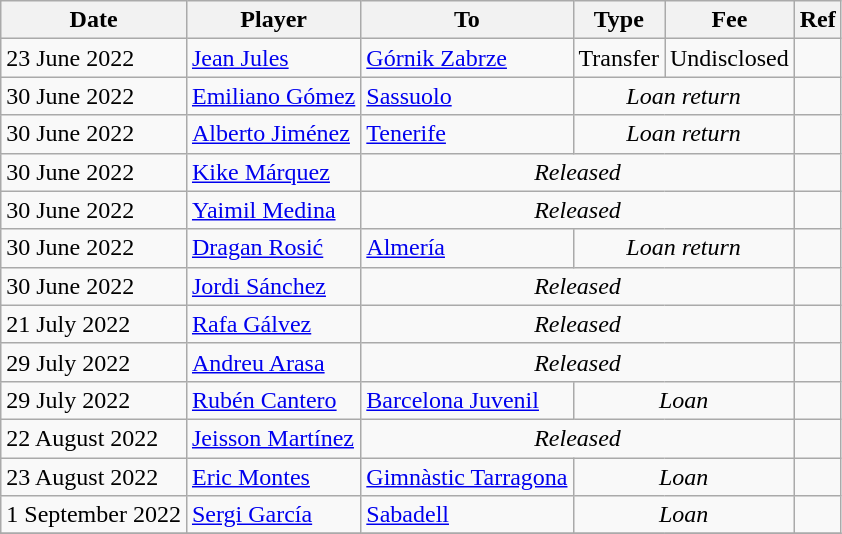<table class="wikitable">
<tr>
<th>Date</th>
<th>Player</th>
<th>To</th>
<th>Type</th>
<th>Fee</th>
<th>Ref</th>
</tr>
<tr>
<td>23 June 2022</td>
<td> <a href='#'>Jean Jules</a></td>
<td> <a href='#'>Górnik Zabrze</a></td>
<td align=center>Transfer</td>
<td align=center>Undisclosed</td>
<td align=center></td>
</tr>
<tr>
<td>30 June 2022</td>
<td> <a href='#'>Emiliano Gómez</a></td>
<td> <a href='#'>Sassuolo</a></td>
<td colspan=2 align=center><em>Loan return</em></td>
<td align=center></td>
</tr>
<tr>
<td>30 June 2022</td>
<td> <a href='#'>Alberto Jiménez</a></td>
<td><a href='#'>Tenerife</a></td>
<td colspan=2 align=center><em>Loan return</em></td>
<td align=center></td>
</tr>
<tr>
<td>30 June 2022</td>
<td> <a href='#'>Kike Márquez</a></td>
<td colspan=3 align=center><em>Released</em></td>
<td align=center></td>
</tr>
<tr>
<td>30 June 2022</td>
<td> <a href='#'>Yaimil Medina</a></td>
<td colspan=3 align=center><em>Released</em></td>
<td align=center></td>
</tr>
<tr>
<td>30 June 2022</td>
<td> <a href='#'>Dragan Rosić</a></td>
<td><a href='#'>Almería</a></td>
<td colspan=2 align=center><em>Loan return</em></td>
<td align=center></td>
</tr>
<tr>
<td>30 June 2022</td>
<td> <a href='#'>Jordi Sánchez</a></td>
<td colspan=3 align=center><em>Released</em></td>
<td align=center></td>
</tr>
<tr>
<td>21 July 2022</td>
<td> <a href='#'>Rafa Gálvez</a></td>
<td colspan=3 align=center><em>Released</em></td>
<td align=center></td>
</tr>
<tr>
<td>29 July 2022</td>
<td> <a href='#'>Andreu Arasa</a></td>
<td colspan=3 align=center><em>Released</em></td>
<td align=center></td>
</tr>
<tr>
<td>29 July 2022</td>
<td> <a href='#'>Rubén Cantero</a></td>
<td><a href='#'>Barcelona Juvenil</a></td>
<td colspan=2 align=center><em>Loan</em></td>
<td align=center></td>
</tr>
<tr>
<td>22 August 2022</td>
<td> <a href='#'>Jeisson Martínez</a></td>
<td colspan=3 align=center><em>Released</em></td>
<td align=center></td>
</tr>
<tr>
<td>23 August 2022</td>
<td> <a href='#'>Eric Montes</a></td>
<td><a href='#'>Gimnàstic Tarragona</a></td>
<td colspan=2 align=center><em>Loan</em></td>
<td align=center></td>
</tr>
<tr>
<td>1 September 2022</td>
<td> <a href='#'>Sergi García</a></td>
<td><a href='#'>Sabadell</a></td>
<td colspan=2 align=center><em>Loan</em></td>
<td align=center></td>
</tr>
<tr>
</tr>
</table>
